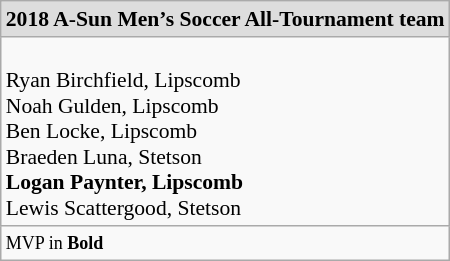<table class="wikitable" style="white-space:nowrap; font-size:90%;">
<tr>
<td colspan="7" style="text-align:center; background:#ddd;"><strong>2018 A-Sun Men’s Soccer All-Tournament team</strong></td>
</tr>
<tr>
<td><br>Ryan Birchfield, Lipscomb<br>
Noah Gulden, Lipscomb<br>
Ben Locke, Lipscomb<br>
Braeden Luna, Stetson<br>
<strong>Logan Paynter, Lipscomb</strong><br>
Lewis Scattergood, Stetson</td>
</tr>
<tr>
<td><small>MVP in <strong>Bold</strong></small></td>
</tr>
</table>
